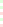<table style="font-size: 85%">
<tr>
<td style="background:#dfd;"></td>
</tr>
<tr>
<td style="background:#dfd;"></td>
</tr>
<tr>
<td style="background:#fdd;"></td>
</tr>
<tr>
<td style="background:#dfd;"></td>
</tr>
<tr>
<td style="background:#fdd;"></td>
</tr>
</table>
